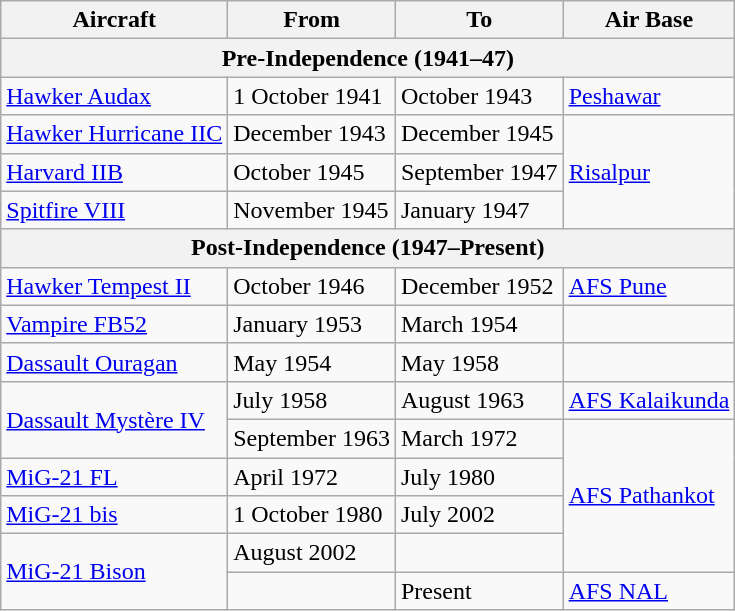<table class="wikitable">
<tr>
<th>Aircraft</th>
<th>From</th>
<th>To</th>
<th>Air Base</th>
</tr>
<tr>
<th colspan='4'>Pre-Independence (1941–47)</th>
</tr>
<tr>
<td><a href='#'>Hawker Audax</a></td>
<td>1 October 1941</td>
<td>October 1943</td>
<td><a href='#'>Peshawar</a></td>
</tr>
<tr>
<td><a href='#'>Hawker Hurricane IIC</a></td>
<td>December 1943</td>
<td>December 1945</td>
<td rowspan='3'><a href='#'>Risalpur</a></td>
</tr>
<tr>
<td><a href='#'>Harvard IIB</a></td>
<td>October 1945</td>
<td>September 1947</td>
</tr>
<tr>
<td><a href='#'>Spitfire VIII</a></td>
<td>November 1945</td>
<td>January 1947</td>
</tr>
<tr>
<th colspan='4'>Post-Independence (1947–Present)</th>
</tr>
<tr>
<td><a href='#'>Hawker Tempest II</a></td>
<td>October 1946</td>
<td>December 1952</td>
<td><a href='#'>AFS Pune</a></td>
</tr>
<tr>
<td><a href='#'>Vampire FB52</a></td>
<td>January 1953</td>
<td>March 1954</td>
<td></td>
</tr>
<tr>
<td><a href='#'>Dassault Ouragan</a></td>
<td>May 1954</td>
<td>May 1958</td>
<td></td>
</tr>
<tr>
<td rowspan='2'><a href='#'>Dassault Mystère IV</a></td>
<td>July 1958</td>
<td>August 1963</td>
<td><a href='#'>AFS Kalaikunda</a></td>
</tr>
<tr>
<td>September 1963</td>
<td>March 1972</td>
<td rowspan='4'><a href='#'>AFS Pathankot</a></td>
</tr>
<tr>
<td><a href='#'>MiG-21 FL</a></td>
<td>April 1972</td>
<td>July 1980</td>
</tr>
<tr>
<td><a href='#'>MiG-21 bis</a></td>
<td>1 October 1980</td>
<td>July 2002</td>
</tr>
<tr>
<td rowspan ='2'><a href='#'>MiG-21 Bison</a></td>
<td>August 2002</td>
<td></td>
</tr>
<tr>
<td></td>
<td>Present</td>
<td><a href='#'>AFS NAL</a></td>
</tr>
</table>
